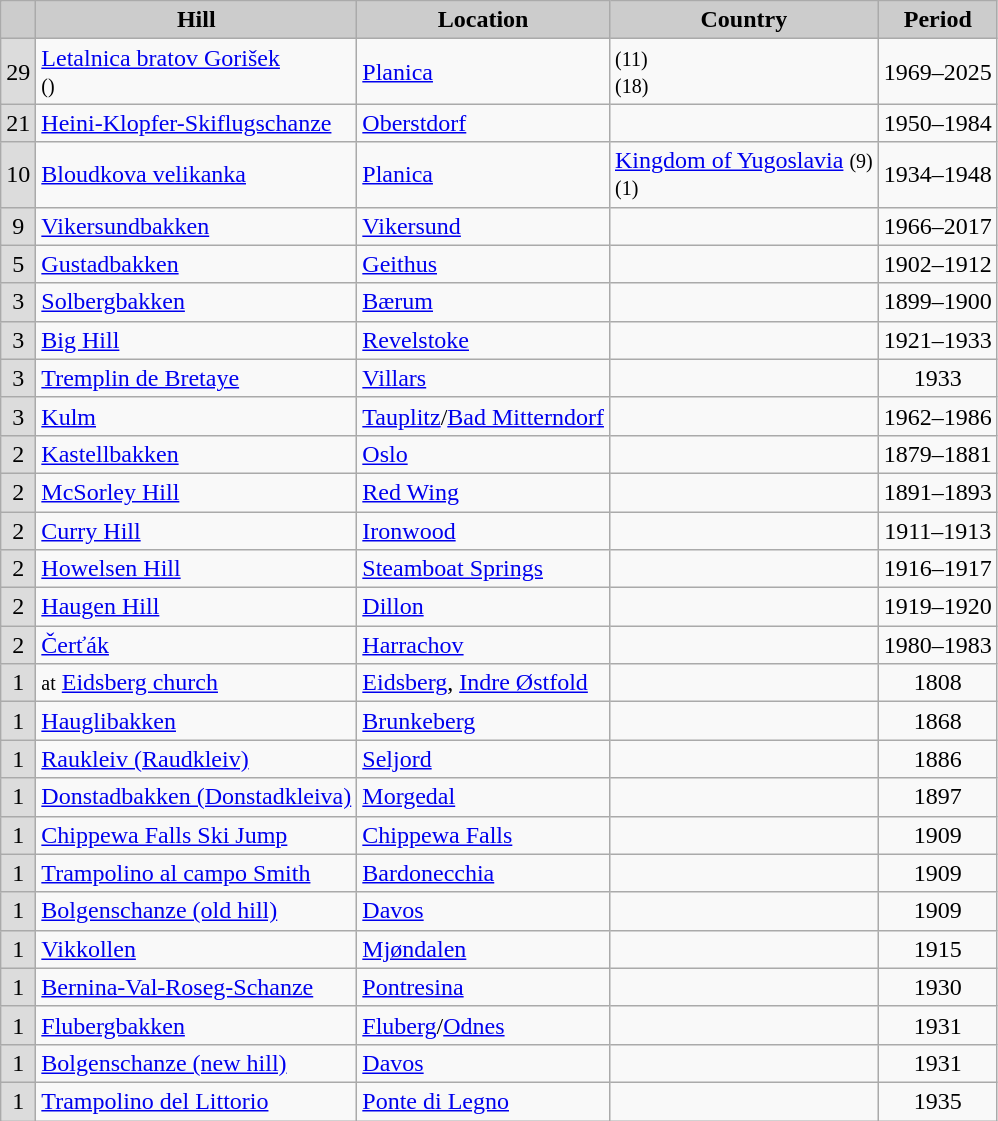<table class="wikitable sortable" style="text-align:left;">
<tr>
<th style="background-color: #ccc;"></th>
<th style="background-color: #ccc;">Hill</th>
<th style="background-color: #ccc;">Location</th>
<th style="background-color: #ccc;">Country</th>
<th style="background-color: #ccc;">Period</th>
</tr>
<tr>
<td align=center bgcolor=gainsboro>29</td>
<td><a href='#'>Letalnica bratov Gorišek</a><br><small>()</small></td>
<td><a href='#'>Planica</a></td>
<td> <small>(11)</small><br> <small>(18)</small></td>
<td align=center>1969–2025</td>
</tr>
<tr>
<td align=center bgcolor=gainsboro>21</td>
<td><a href='#'>Heini-Klopfer-Skiflugschanze</a></td>
<td><a href='#'>Oberstdorf</a></td>
<td></td>
<td align=center>1950–1984</td>
</tr>
<tr>
<td align=center bgcolor=gainsboro>10</td>
<td><a href='#'>Bloudkova velikanka</a></td>
<td><a href='#'>Planica</a></td>
<td> <a href='#'>Kingdom of Yugoslavia</a> <small>(9)</small><br> <small>(1)</small></td>
<td align=center>1934–1948</td>
</tr>
<tr>
<td align=center bgcolor=gainsboro>9</td>
<td><a href='#'>Vikersundbakken</a></td>
<td><a href='#'>Vikersund</a></td>
<td></td>
<td align=center>1966–2017</td>
</tr>
<tr>
<td align=center bgcolor=gainsboro>5</td>
<td><a href='#'>Gustadbakken</a></td>
<td><a href='#'>Geithus</a></td>
<td></td>
<td align=center>1902–1912</td>
</tr>
<tr>
<td align=center bgcolor=gainsboro>3</td>
<td><a href='#'>Solbergbakken</a></td>
<td><a href='#'>Bærum</a></td>
<td></td>
<td align=center>1899–1900</td>
</tr>
<tr>
<td align=center bgcolor=gainsboro>3</td>
<td><a href='#'>Big Hill</a></td>
<td><a href='#'>Revelstoke</a></td>
<td></td>
<td align=center>1921–1933</td>
</tr>
<tr>
<td align=center bgcolor=gainsboro>3</td>
<td><a href='#'>Tremplin de Bretaye</a></td>
<td><a href='#'>Villars</a></td>
<td></td>
<td align=center>1933</td>
</tr>
<tr>
<td align=center bgcolor=gainsboro>3</td>
<td><a href='#'>Kulm</a></td>
<td><a href='#'>Tauplitz</a>/<a href='#'>Bad Mitterndorf</a></td>
<td></td>
<td align=center>1962–1986</td>
</tr>
<tr>
<td align=center bgcolor=gainsboro>2</td>
<td><a href='#'>Kastellbakken</a></td>
<td><a href='#'>Oslo</a></td>
<td></td>
<td align=center>1879–1881</td>
</tr>
<tr>
<td align=center bgcolor=gainsboro>2</td>
<td><a href='#'>McSorley Hill</a></td>
<td><a href='#'>Red Wing</a></td>
<td></td>
<td align=center>1891–1893</td>
</tr>
<tr>
<td align=center bgcolor=gainsboro>2</td>
<td><a href='#'>Curry Hill</a></td>
<td><a href='#'>Ironwood</a></td>
<td></td>
<td align=center>1911–1913</td>
</tr>
<tr>
<td align=center bgcolor=gainsboro>2</td>
<td><a href='#'>Howelsen Hill</a></td>
<td><a href='#'>Steamboat Springs</a></td>
<td></td>
<td align=center>1916–1917</td>
</tr>
<tr>
<td align=center bgcolor=gainsboro>2</td>
<td><a href='#'>Haugen Hill</a></td>
<td><a href='#'>Dillon</a></td>
<td></td>
<td align=center>1919–1920</td>
</tr>
<tr>
<td align=center bgcolor=gainsboro>2</td>
<td><a href='#'>Čerťák</a></td>
<td><a href='#'>Harrachov</a></td>
<td></td>
<td align=center>1980–1983</td>
</tr>
<tr>
<td align=center bgcolor=gainsboro>1</td>
<td> <small>at</small> <a href='#'>Eidsberg church</a></td>
<td><a href='#'>Eidsberg</a>, <a href='#'>Indre Østfold</a></td>
<td></td>
<td align=center>1808</td>
</tr>
<tr>
<td align=center bgcolor=gainsboro>1</td>
<td><a href='#'>Hauglibakken</a></td>
<td><a href='#'>Brunkeberg</a></td>
<td></td>
<td align=center>1868</td>
</tr>
<tr>
<td align=center bgcolor=gainsboro>1</td>
<td><a href='#'>Raukleiv (Raudkleiv)</a></td>
<td><a href='#'>Seljord</a></td>
<td></td>
<td align=center>1886</td>
</tr>
<tr>
<td align=center bgcolor=gainsboro>1</td>
<td><a href='#'>Donstadbakken (Donstadkleiva)</a></td>
<td><a href='#'>Morgedal</a></td>
<td></td>
<td align=center>1897</td>
</tr>
<tr>
<td align=center bgcolor=gainsboro>1</td>
<td><a href='#'>Chippewa Falls Ski Jump</a></td>
<td><a href='#'>Chippewa Falls</a></td>
<td></td>
<td align=center>1909</td>
</tr>
<tr>
<td align=center bgcolor=gainsboro>1</td>
<td><a href='#'>Trampolino al campo Smith</a></td>
<td><a href='#'>Bardonecchia</a></td>
<td></td>
<td align=center>1909</td>
</tr>
<tr>
<td align=center bgcolor=gainsboro>1</td>
<td><a href='#'>Bolgenschanze (old hill)</a></td>
<td><a href='#'>Davos</a></td>
<td></td>
<td align=center>1909</td>
</tr>
<tr>
<td align=center bgcolor=gainsboro>1</td>
<td><a href='#'>Vikkollen</a></td>
<td><a href='#'>Mjøndalen</a></td>
<td></td>
<td align=center>1915</td>
</tr>
<tr>
<td align=center bgcolor=gainsboro>1</td>
<td><a href='#'>Bernina-Val-Roseg-Schanze</a></td>
<td><a href='#'>Pontresina</a></td>
<td></td>
<td align=center>1930</td>
</tr>
<tr>
<td align=center bgcolor=gainsboro>1</td>
<td><a href='#'>Flubergbakken</a></td>
<td><a href='#'>Fluberg</a>/<a href='#'>Odnes</a></td>
<td></td>
<td align=center>1931</td>
</tr>
<tr>
<td align=center bgcolor=gainsboro>1</td>
<td><a href='#'>Bolgenschanze (new hill)</a></td>
<td><a href='#'>Davos</a></td>
<td></td>
<td align=center>1931</td>
</tr>
<tr>
<td align=center bgcolor=gainsboro>1</td>
<td><a href='#'>Trampolino del Littorio</a></td>
<td><a href='#'>Ponte di Legno</a></td>
<td></td>
<td align=center>1935</td>
</tr>
</table>
